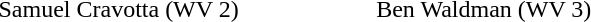<table width="40%">
<tr>
<td width="20%">Samuel Cravotta (WV 2)</td>
<td width="20%">Ben Waldman (WV 3)</td>
</tr>
</table>
